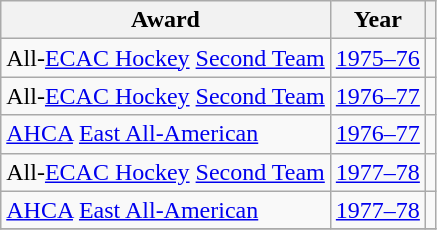<table class="wikitable">
<tr>
<th>Award</th>
<th>Year</th>
<th></th>
</tr>
<tr>
<td>All-<a href='#'>ECAC Hockey</a> <a href='#'>Second Team</a></td>
<td><a href='#'>1975–76</a></td>
<td></td>
</tr>
<tr>
<td>All-<a href='#'>ECAC Hockey</a> <a href='#'>Second Team</a></td>
<td><a href='#'>1976–77</a></td>
<td></td>
</tr>
<tr>
<td><a href='#'>AHCA</a> <a href='#'>East All-American</a></td>
<td><a href='#'>1976–77</a></td>
<td></td>
</tr>
<tr>
<td>All-<a href='#'>ECAC Hockey</a> <a href='#'>Second Team</a></td>
<td><a href='#'>1977–78</a></td>
<td></td>
</tr>
<tr>
<td><a href='#'>AHCA</a> <a href='#'>East All-American</a></td>
<td><a href='#'>1977–78</a></td>
<td></td>
</tr>
<tr>
</tr>
</table>
